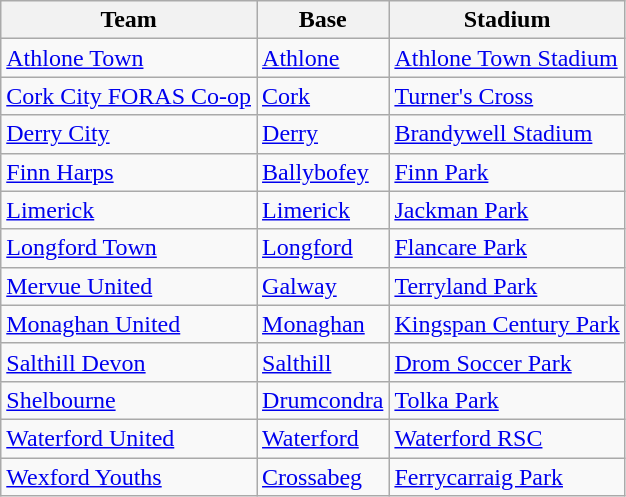<table class="wikitable sortable">
<tr>
<th>Team</th>
<th>Base</th>
<th>Stadium</th>
</tr>
<tr>
<td><a href='#'>Athlone Town</a></td>
<td><a href='#'>Athlone</a></td>
<td><a href='#'>Athlone Town Stadium</a></td>
</tr>
<tr>
<td><a href='#'>Cork City FORAS Co-op</a></td>
<td><a href='#'>Cork</a></td>
<td><a href='#'>Turner's Cross</a></td>
</tr>
<tr>
<td><a href='#'>Derry City</a></td>
<td><a href='#'>Derry</a></td>
<td><a href='#'>Brandywell Stadium</a></td>
</tr>
<tr>
<td><a href='#'>Finn Harps</a></td>
<td><a href='#'>Ballybofey</a></td>
<td><a href='#'>Finn Park</a></td>
</tr>
<tr>
<td><a href='#'>Limerick</a></td>
<td><a href='#'>Limerick</a></td>
<td><a href='#'>Jackman Park</a></td>
</tr>
<tr>
<td><a href='#'>Longford Town</a></td>
<td><a href='#'>Longford</a></td>
<td><a href='#'>Flancare Park</a></td>
</tr>
<tr>
<td><a href='#'>Mervue United</a></td>
<td><a href='#'>Galway</a></td>
<td><a href='#'>Terryland Park</a></td>
</tr>
<tr>
<td><a href='#'>Monaghan United</a></td>
<td><a href='#'>Monaghan</a></td>
<td><a href='#'>Kingspan Century Park</a></td>
</tr>
<tr>
<td><a href='#'>Salthill Devon</a></td>
<td><a href='#'>Salthill</a></td>
<td><a href='#'>Drom Soccer Park</a></td>
</tr>
<tr>
<td><a href='#'>Shelbourne</a></td>
<td><a href='#'>Drumcondra</a></td>
<td><a href='#'>Tolka Park</a></td>
</tr>
<tr>
<td><a href='#'>Waterford United</a></td>
<td><a href='#'>Waterford</a></td>
<td><a href='#'>Waterford RSC</a></td>
</tr>
<tr>
<td><a href='#'>Wexford Youths</a></td>
<td><a href='#'>Crossabeg</a></td>
<td><a href='#'>Ferrycarraig Park</a></td>
</tr>
</table>
